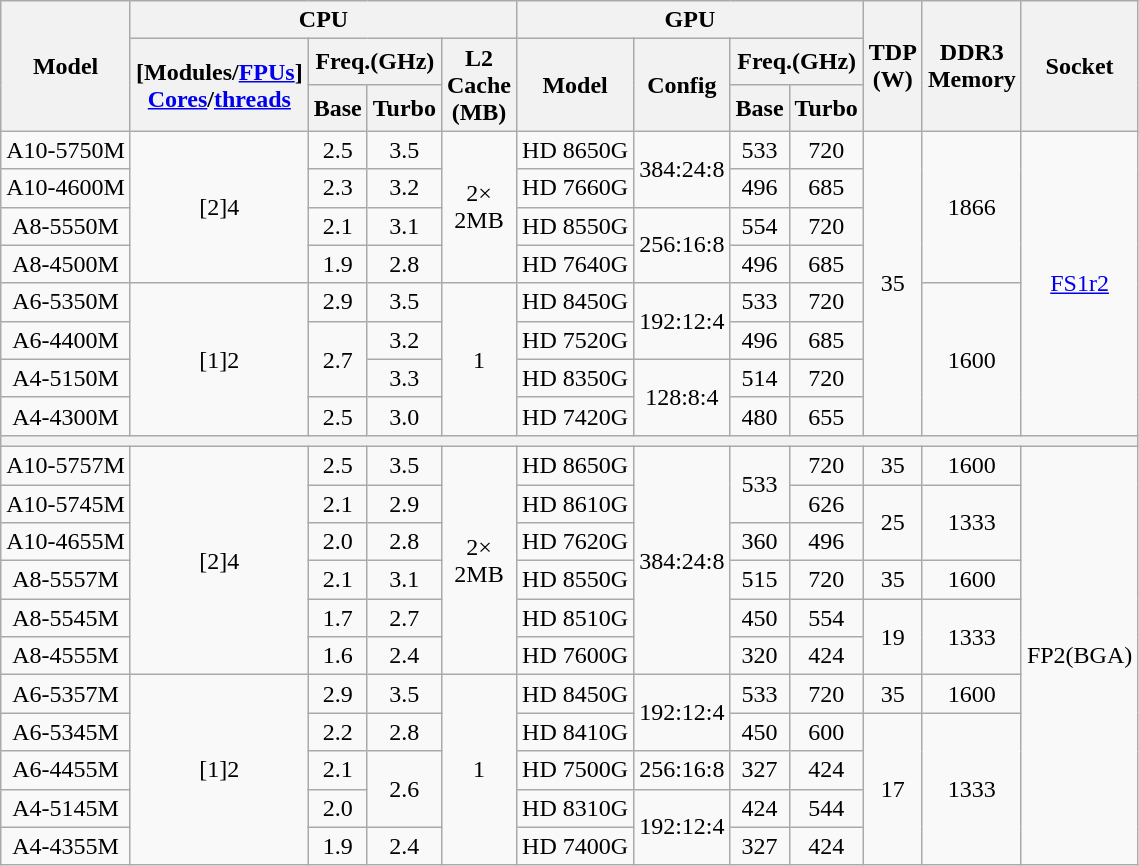<table class="wikitable" style="text-align:center">
<tr>
<th rowspan="3">Model</th>
<th colspan=4>CPU</th>
<th colspan=4>GPU</th>
<th rowspan="3">TDP<br>(W)</th>
<th rowspan="3">DDR3<br>Memory</th>
<th rowspan="3">Socket</th>
</tr>
<tr>
<th rowspan="2">[Modules/<a href='#'>FPUs</a>]<br><a href='#'>Cores</a>/<a href='#'>threads</a></th>
<th colspan="2">Freq.(GHz)</th>
<th rowspan="2">L2<br>Cache<br>(MB)</th>
<th rowspan="2">Model</th>
<th rowspan="2">Config</th>
<th colspan="2">Freq.(GHz)</th>
</tr>
<tr>
<th>Base</th>
<th>Turbo</th>
<th>Base</th>
<th>Turbo</th>
</tr>
<tr>
<td>A10-5750M</td>
<td rowspan="4">[2]4</td>
<td>2.5</td>
<td>3.5</td>
<td rowspan="4">2×<br>2MB</td>
<td>HD 8650G</td>
<td rowspan="2">384:24:8</td>
<td>533</td>
<td>720</td>
<td rowspan="8">35</td>
<td rowspan="4">1866</td>
<td rowspan="8"><a href='#'>FS1r2</a></td>
</tr>
<tr>
<td>A10-4600M</td>
<td>2.3</td>
<td>3.2</td>
<td>HD 7660G</td>
<td>496</td>
<td>685</td>
</tr>
<tr>
<td>A8-5550M</td>
<td>2.1</td>
<td>3.1</td>
<td>HD 8550G</td>
<td rowspan="2">256:16:8</td>
<td>554</td>
<td>720</td>
</tr>
<tr>
<td>A8-4500M</td>
<td>1.9</td>
<td>2.8</td>
<td>HD 7640G</td>
<td>496</td>
<td>685</td>
</tr>
<tr>
<td>A6-5350M</td>
<td rowspan="4">[1]2</td>
<td>2.9</td>
<td>3.5</td>
<td rowspan="4">1</td>
<td>HD 8450G</td>
<td rowspan="2">192:12:4</td>
<td>533</td>
<td>720</td>
<td rowspan="4">1600</td>
</tr>
<tr>
<td>A6-4400M</td>
<td rowspan="2">2.7</td>
<td>3.2</td>
<td>HD 7520G</td>
<td>496</td>
<td>685</td>
</tr>
<tr>
<td>A4-5150M</td>
<td>3.3</td>
<td>HD 8350G</td>
<td rowspan="2">128:8:4</td>
<td>514</td>
<td>720</td>
</tr>
<tr>
<td>A4-4300M</td>
<td>2.5</td>
<td>3.0</td>
<td>HD 7420G</td>
<td>480</td>
<td>655</td>
</tr>
<tr>
<th colspan="12"></th>
</tr>
<tr>
<td>A10-5757M</td>
<td rowspan="6">[2]4</td>
<td>2.5</td>
<td>3.5</td>
<td rowspan="6">2×<br>2MB</td>
<td>HD 8650G</td>
<td rowspan="6">384:24:8</td>
<td rowspan="2">533</td>
<td>720</td>
<td>35</td>
<td>1600</td>
<td rowspan="11">FP2(BGA)</td>
</tr>
<tr>
<td>A10-5745M</td>
<td>2.1</td>
<td>2.9</td>
<td>HD 8610G</td>
<td>626</td>
<td rowspan="2">25</td>
<td rowspan="2">1333</td>
</tr>
<tr>
<td>A10-4655M</td>
<td>2.0</td>
<td>2.8</td>
<td>HD 7620G</td>
<td>360</td>
<td>496</td>
</tr>
<tr>
<td>A8-5557M</td>
<td>2.1</td>
<td>3.1</td>
<td>HD 8550G</td>
<td>515</td>
<td>720</td>
<td>35</td>
<td>1600</td>
</tr>
<tr>
<td>A8-5545M</td>
<td>1.7</td>
<td>2.7</td>
<td>HD 8510G</td>
<td>450</td>
<td>554</td>
<td rowspan="2">19</td>
<td rowspan="2">1333</td>
</tr>
<tr>
<td>A8-4555M</td>
<td>1.6</td>
<td>2.4</td>
<td>HD 7600G</td>
<td>320</td>
<td>424</td>
</tr>
<tr>
<td>A6-5357M</td>
<td rowspan="5">[1]2</td>
<td>2.9</td>
<td>3.5</td>
<td rowspan="5">1</td>
<td>HD 8450G</td>
<td rowspan="2">192:12:4</td>
<td>533</td>
<td>720</td>
<td>35</td>
<td>1600</td>
</tr>
<tr>
<td>A6-5345M</td>
<td>2.2</td>
<td>2.8</td>
<td>HD 8410G</td>
<td>450</td>
<td>600</td>
<td rowspan="4">17</td>
<td rowspan="4">1333</td>
</tr>
<tr>
<td>A6-4455M</td>
<td>2.1</td>
<td rowspan="2">2.6</td>
<td>HD 7500G</td>
<td>256:16:8</td>
<td>327</td>
<td>424</td>
</tr>
<tr>
<td>A4-5145M</td>
<td>2.0</td>
<td>HD 8310G</td>
<td rowspan="2">192:12:4</td>
<td>424</td>
<td>544</td>
</tr>
<tr>
<td>A4-4355M</td>
<td>1.9</td>
<td>2.4</td>
<td>HD 7400G</td>
<td>327</td>
<td>424</td>
</tr>
</table>
